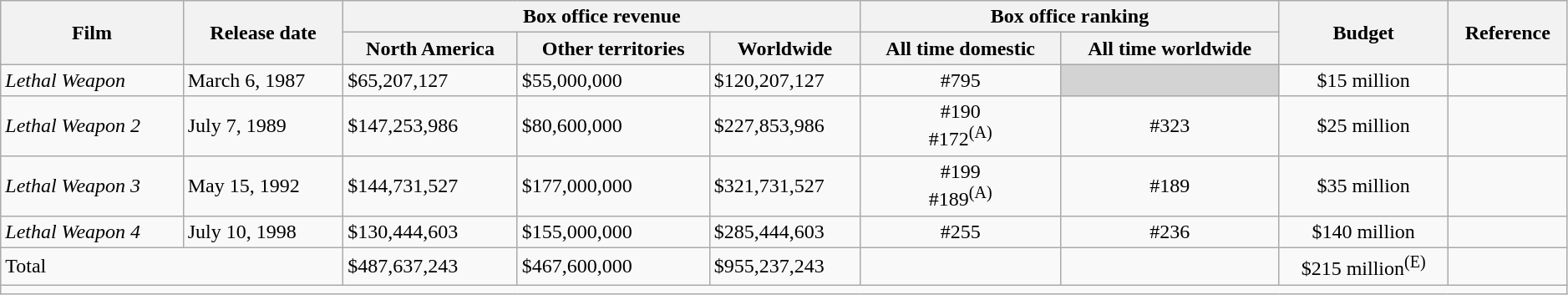<table class="wikitable" width=99% border="1">
<tr>
<th rowspan="2" align="center">Film</th>
<th rowspan="2" align="center">Release date</th>
<th colspan="3" align="center">Box office revenue</th>
<th colspan="2" align="center" text="wrap">Box office ranking</th>
<th rowspan="2" align="center">Budget</th>
<th rowspan="2" align="center">Reference</th>
</tr>
<tr>
<th align="center">North America</th>
<th align="center">Other territories</th>
<th align="center">Worldwide</th>
<th align="center">All time domestic</th>
<th align="center">All time worldwide</th>
</tr>
<tr>
<td><em>Lethal Weapon</em></td>
<td>March 6, 1987</td>
<td>$65,207,127</td>
<td>$55,000,000</td>
<td>$120,207,127</td>
<td align="center">#795</td>
<td style="background-color:lightgrey;"></td>
<td align="center">$15 million</td>
<td align="center"></td>
</tr>
<tr>
<td><em>Lethal Weapon 2</em></td>
<td>July 7, 1989</td>
<td>$147,253,986</td>
<td>$80,600,000</td>
<td>$227,853,986</td>
<td align="center">#190 <br> #172<sup>(A)</sup></td>
<td align="center">#323</td>
<td align="center">$25 million</td>
<td align="center"></td>
</tr>
<tr>
<td><em>Lethal Weapon 3</em></td>
<td>May 15, 1992</td>
<td>$144,731,527</td>
<td>$177,000,000</td>
<td>$321,731,527</td>
<td align="center">#199 <br> #189<sup>(A)</sup></td>
<td align="center">#189</td>
<td align="center">$35 million</td>
<td align="center"></td>
</tr>
<tr>
<td><em>Lethal Weapon 4</em></td>
<td>July 10, 1998</td>
<td>$130,444,603</td>
<td>$155,000,000</td>
<td>$285,444,603</td>
<td align="center">#255</td>
<td align="center">#236</td>
<td align="center">$140 million</td>
<td align="center"></td>
</tr>
<tr>
<td colspan=2>Total</td>
<td>$487,637,243</td>
<td>$467,600,000</td>
<td>$955,237,243</td>
<td></td>
<td></td>
<td align="center">$215 million<sup>(E)</sup></td>
<td></td>
</tr>
<tr>
<td colspan="9"></td>
</tr>
</table>
